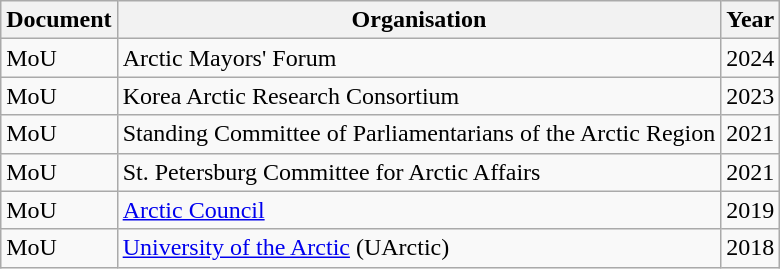<table class="wikitable">
<tr>
<th>Document</th>
<th>Organisation</th>
<th>Year</th>
</tr>
<tr>
<td>MoU</td>
<td>Arctic Mayors' Forum</td>
<td>2024</td>
</tr>
<tr>
<td>MoU</td>
<td>Korea Arctic Research Consortium</td>
<td>2023</td>
</tr>
<tr>
<td>MoU</td>
<td>Standing Committee of Parliamentarians of the Arctic Region</td>
<td>2021</td>
</tr>
<tr>
<td>MoU</td>
<td>St. Petersburg Committee for Arctic Affairs</td>
<td>2021</td>
</tr>
<tr>
<td>MoU</td>
<td><a href='#'>Arctic Council</a></td>
<td>2019</td>
</tr>
<tr>
<td>MoU</td>
<td><a href='#'>University of the Arctic</a> (UArctic)</td>
<td>2018</td>
</tr>
</table>
